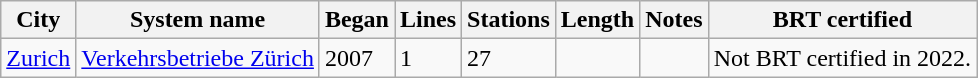<table class="wikitable">
<tr>
<th>City</th>
<th>System name</th>
<th>Began</th>
<th>Lines</th>
<th>Stations</th>
<th>Length</th>
<th>Notes</th>
<th>BRT certified</th>
</tr>
<tr>
<td><a href='#'>Zurich</a></td>
<td><a href='#'>Verkehrsbetriebe Zürich</a></td>
<td>2007</td>
<td>1</td>
<td>27</td>
<td></td>
<td></td>
<td>Not BRT certified in 2022.</td>
</tr>
</table>
